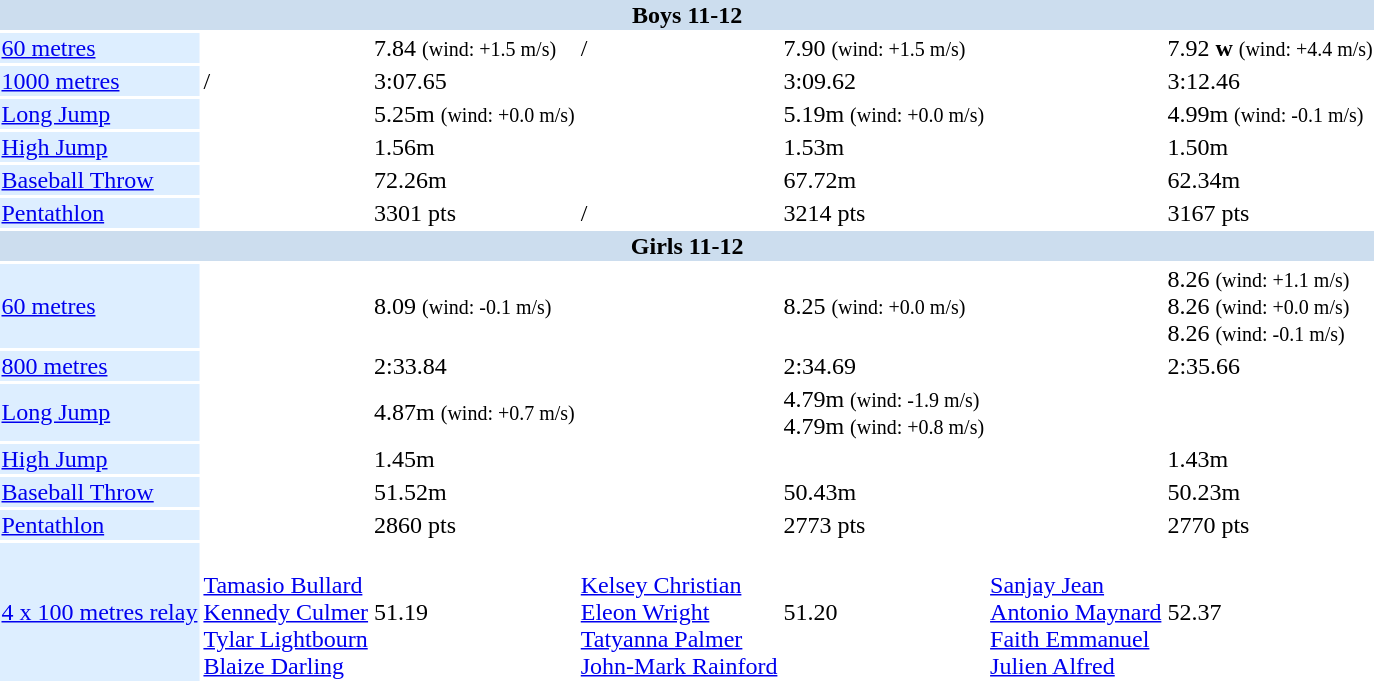<table>
<tr>
<th colspan=7 align = center style="background-color: #CCDDEE;">Boys 11-12</th>
</tr>
<tr>
<td bgcolor = DDEEFF><a href='#'>60 metres</a></td>
<td></td>
<td>7.84 <small>(wind: +1.5 m/s)</small></td>
<td>/</td>
<td>7.90 <small>(wind: +1.5 m/s)</small></td>
<td></td>
<td>7.92 <strong>w</strong> <small>(wind: +4.4 m/s)</small></td>
</tr>
<tr>
<td bgcolor = DDEEFF><a href='#'>1000 metres</a></td>
<td>/</td>
<td>3:07.65</td>
<td></td>
<td>3:09.62</td>
<td></td>
<td>3:12.46</td>
</tr>
<tr>
<td bgcolor = DDEEFF><a href='#'>Long Jump</a></td>
<td></td>
<td>5.25m <small>(wind: +0.0 m/s)</small></td>
<td></td>
<td>5.19m <small>(wind: +0.0 m/s)</small></td>
<td></td>
<td>4.99m <small>(wind: -0.1 m/s)</small></td>
</tr>
<tr>
<td bgcolor = DDEEFF><a href='#'>High Jump</a></td>
<td></td>
<td>1.56m</td>
<td></td>
<td>1.53m</td>
<td></td>
<td>1.50m</td>
</tr>
<tr>
<td bgcolor = DDEEFF><a href='#'>Baseball Throw</a></td>
<td></td>
<td>72.26m</td>
<td></td>
<td>67.72m</td>
<td></td>
<td>62.34m</td>
</tr>
<tr>
<td bgcolor = DDEEFF><a href='#'>Pentathlon</a></td>
<td></td>
<td>3301 pts</td>
<td>/</td>
<td>3214 pts</td>
<td></td>
<td>3167 pts</td>
</tr>
<tr>
<th colspan=7 align = center style="background-color: #CCDDEE;">Girls 11-12</th>
</tr>
<tr>
<td bgcolor = DDEEFF><a href='#'>60 metres</a></td>
<td></td>
<td>8.09 <small>(wind: -0.1 m/s)</small></td>
<td></td>
<td>8.25 <small>(wind: +0.0 m/s)</small></td>
<td> <br>  <br> </td>
<td>8.26 <small>(wind: +1.1 m/s)</small> <br> 8.26 <small>(wind: +0.0 m/s)</small> <br> 8.26 <small>(wind: -0.1 m/s)</small></td>
</tr>
<tr>
<td bgcolor = DDEEFF><a href='#'>800 metres</a></td>
<td></td>
<td>2:33.84</td>
<td></td>
<td>2:34.69</td>
<td></td>
<td>2:35.66</td>
</tr>
<tr>
<td bgcolor = DDEEFF><a href='#'>Long Jump</a></td>
<td></td>
<td>4.87m <small>(wind: +0.7 m/s)</small></td>
<td> <br> </td>
<td>4.79m <small>(wind: -1.9 m/s)</small> <br> 4.79m <small>(wind: +0.8 m/s)</small></td>
<td></td>
<td></td>
</tr>
<tr>
<td bgcolor = DDEEFF><a href='#'>High Jump</a></td>
<td> <br> </td>
<td>1.45m</td>
<td></td>
<td></td>
<td></td>
<td>1.43m</td>
</tr>
<tr>
<td bgcolor = DDEEFF><a href='#'>Baseball Throw</a></td>
<td></td>
<td>51.52m</td>
<td></td>
<td>50.43m</td>
<td></td>
<td>50.23m</td>
</tr>
<tr>
<td bgcolor = DDEEFF><a href='#'>Pentathlon</a></td>
<td></td>
<td>2860 pts</td>
<td></td>
<td>2773 pts</td>
<td></td>
<td>2770 pts</td>
</tr>
<tr>
<td bgcolor = DDEEFF><a href='#'>4 x 100 metres relay</a></td>
<td> <br><a href='#'>Tamasio Bullard</a> <br><a href='#'>Kennedy Culmer</a> <br><a href='#'>Tylar Lightbourn</a> <br><a href='#'>Blaize Darling</a></td>
<td>51.19</td>
<td> <br><a href='#'>Kelsey Christian</a> <br><a href='#'>Eleon Wright</a> <br><a href='#'>Tatyanna Palmer</a> <br><a href='#'>John-Mark Rainford</a></td>
<td>51.20</td>
<td> <br><a href='#'>Sanjay Jean</a> <br><a href='#'>Antonio Maynard</a> <br><a href='#'>Faith Emmanuel</a> <br><a href='#'>Julien Alfred</a></td>
<td>52.37</td>
</tr>
</table>
